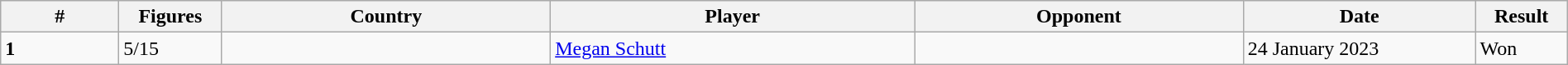<table class="wikitable" style="margin:auto; width:100%">
<tr>
<th style="width:60px;">#</th>
<th style="width:50px;">Figures</th>
<th style="width:180px;">Country</th>
<th style="width:200px;">Player</th>
<th style="width:180px;">Opponent</th>
<th style="width:125px;">Date</th>
<th style="width:45px;">Result</th>
</tr>
<tr>
<td><strong>1</strong></td>
<td>5/15</td>
<td></td>
<td><a href='#'>Megan Schutt</a></td>
<td></td>
<td>24 January 2023</td>
<td>Won</td>
</tr>
</table>
